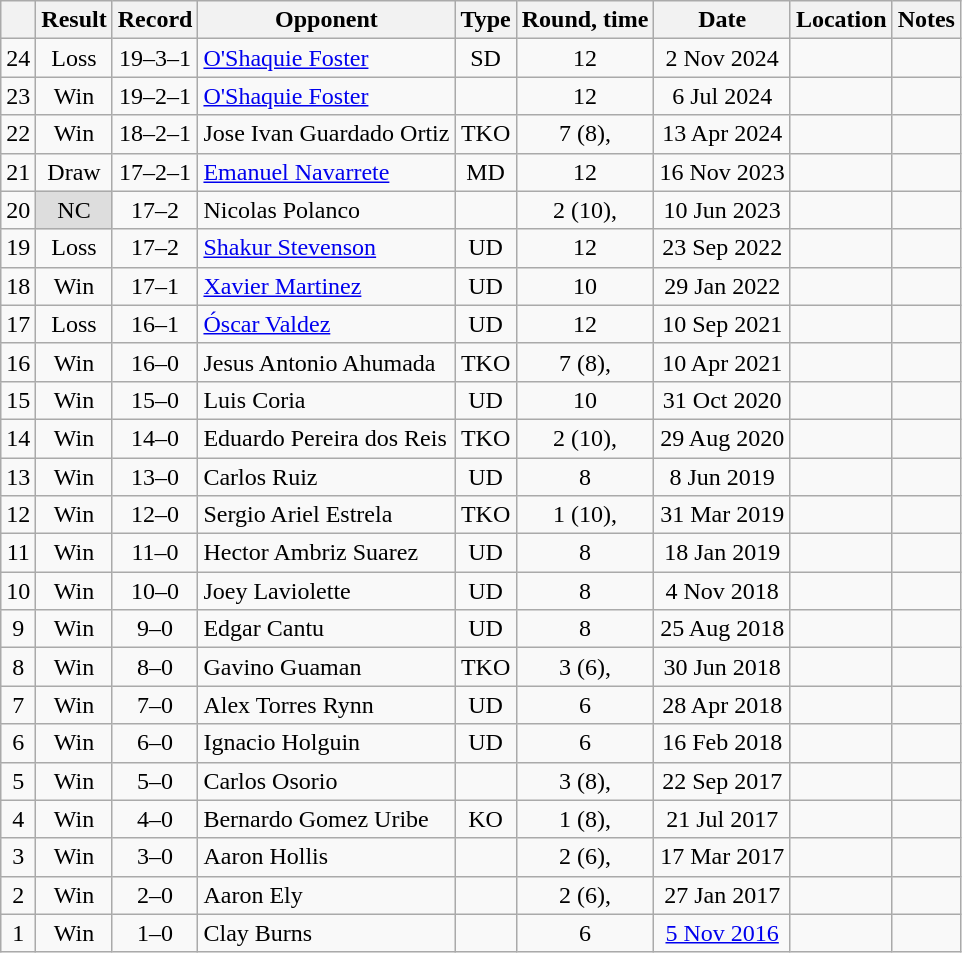<table class=wikitable style=text-align:center>
<tr>
<th></th>
<th>Result</th>
<th>Record</th>
<th>Opponent</th>
<th>Type</th>
<th>Round, time</th>
<th>Date</th>
<th>Location</th>
<th>Notes</th>
</tr>
<tr>
<td>24</td>
<td>Loss</td>
<td>19–3–1 </td>
<td align=left><a href='#'>O'Shaquie Foster</a></td>
<td>SD</td>
<td>12</td>
<td>2 Nov 2024</td>
<td align=left></td>
<td align=left></td>
</tr>
<tr>
<td>23</td>
<td>Win</td>
<td>19–2–1 </td>
<td align=left><a href='#'>O'Shaquie Foster</a></td>
<td></td>
<td>12</td>
<td>6 Jul 2024</td>
<td align=left></td>
<td align=left></td>
</tr>
<tr>
<td>22</td>
<td>Win</td>
<td>18–2–1 </td>
<td align=left>Jose Ivan Guardado Ortiz</td>
<td>TKO</td>
<td>7 (8), </td>
<td>13 Apr 2024</td>
<td align=left></td>
<td align=left></td>
</tr>
<tr>
<td>21</td>
<td> Draw</td>
<td>17–2–1 </td>
<td align=left><a href='#'>Emanuel Navarrete</a></td>
<td>MD</td>
<td>12</td>
<td>16 Nov 2023</td>
<td align=left></td>
<td align=left></td>
</tr>
<tr>
<td>20</td>
<td style="background:#DDD">NC</td>
<td>17–2 </td>
<td align=left>Nicolas Polanco</td>
<td></td>
<td>2 (10), </td>
<td>10 Jun 2023</td>
<td align=left></td>
<td align=left></td>
</tr>
<tr>
<td>19</td>
<td>Loss</td>
<td>17–2</td>
<td align=left><a href='#'>Shakur Stevenson</a></td>
<td>UD</td>
<td>12</td>
<td>23 Sep 2022</td>
<td align=left></td>
<td align=left></td>
</tr>
<tr>
<td>18</td>
<td>Win</td>
<td>17–1</td>
<td align=left><a href='#'>Xavier Martinez</a></td>
<td>UD</td>
<td>10</td>
<td>29 Jan 2022</td>
<td align=left></td>
<td align=left></td>
</tr>
<tr>
<td>17</td>
<td>Loss</td>
<td>16–1</td>
<td align=left><a href='#'>Óscar Valdez</a></td>
<td>UD</td>
<td>12</td>
<td>10 Sep 2021</td>
<td align=left></td>
<td align=left></td>
</tr>
<tr>
<td>16</td>
<td>Win</td>
<td>16–0</td>
<td align=left>Jesus Antonio Ahumada</td>
<td>TKO</td>
<td>7 (8), </td>
<td>10 Apr 2021</td>
<td align=left></td>
<td align=left></td>
</tr>
<tr>
<td>15</td>
<td>Win</td>
<td>15–0</td>
<td align=left>Luis Coria</td>
<td>UD</td>
<td>10</td>
<td>31 Oct 2020</td>
<td align=left></td>
<td align=left></td>
</tr>
<tr>
<td>14</td>
<td>Win</td>
<td>14–0</td>
<td align=left>Eduardo Pereira dos Reis</td>
<td>TKO</td>
<td>2 (10), </td>
<td>29 Aug 2020</td>
<td align=left></td>
<td align=left></td>
</tr>
<tr>
<td>13</td>
<td>Win</td>
<td>13–0</td>
<td align=left>Carlos Ruiz</td>
<td>UD</td>
<td>8</td>
<td>8 Jun 2019</td>
<td align=left></td>
<td align=left></td>
</tr>
<tr>
<td>12</td>
<td>Win</td>
<td>12–0</td>
<td align=left>Sergio Ariel Estrela</td>
<td>TKO</td>
<td>1 (10), </td>
<td>31 Mar 2019</td>
<td align=left></td>
<td align=left></td>
</tr>
<tr>
<td>11</td>
<td>Win</td>
<td>11–0</td>
<td align=left>Hector Ambriz Suarez</td>
<td>UD</td>
<td>8</td>
<td>18 Jan 2019</td>
<td align=left></td>
<td align=left></td>
</tr>
<tr>
<td>10</td>
<td>Win</td>
<td>10–0</td>
<td align=left>Joey Laviolette</td>
<td>UD</td>
<td>8</td>
<td>4 Nov 2018</td>
<td align=left></td>
<td align=left></td>
</tr>
<tr>
<td>9</td>
<td>Win</td>
<td>9–0</td>
<td align=left>Edgar Cantu</td>
<td>UD</td>
<td>8</td>
<td>25 Aug 2018</td>
<td align=left></td>
<td align=left></td>
</tr>
<tr>
<td>8</td>
<td>Win</td>
<td>8–0</td>
<td align=left>Gavino Guaman</td>
<td>TKO</td>
<td>3 (6), </td>
<td>30 Jun 2018</td>
<td align=left></td>
<td align=left></td>
</tr>
<tr>
<td>7</td>
<td>Win</td>
<td>7–0</td>
<td align=left>Alex Torres Rynn</td>
<td>UD</td>
<td>6</td>
<td>28 Apr 2018</td>
<td align=left></td>
<td align=left></td>
</tr>
<tr>
<td>6</td>
<td>Win</td>
<td>6–0</td>
<td align=left>Ignacio Holguin</td>
<td>UD</td>
<td>6</td>
<td>16 Feb 2018</td>
<td align=left></td>
<td align=left></td>
</tr>
<tr>
<td>5</td>
<td>Win</td>
<td>5–0</td>
<td align=left>Carlos Osorio</td>
<td></td>
<td>3 (8), </td>
<td>22 Sep 2017</td>
<td align=left></td>
<td align=left></td>
</tr>
<tr>
<td>4</td>
<td>Win</td>
<td>4–0</td>
<td align=left>Bernardo Gomez Uribe</td>
<td>KO</td>
<td>1 (8), </td>
<td>21 Jul 2017</td>
<td align=left></td>
<td align=left></td>
</tr>
<tr>
<td>3</td>
<td>Win</td>
<td>3–0</td>
<td align=left>Aaron Hollis</td>
<td></td>
<td>2 (6),</td>
<td>17 Mar 2017</td>
<td align=left></td>
<td align=left></td>
</tr>
<tr>
<td>2</td>
<td>Win</td>
<td>2–0</td>
<td align=left>Aaron Ely</td>
<td></td>
<td>2 (6),</td>
<td>27 Jan 2017</td>
<td align=left></td>
<td align=left></td>
</tr>
<tr>
<td>1</td>
<td>Win</td>
<td>1–0</td>
<td align=left>Clay Burns</td>
<td></td>
<td>6</td>
<td><a href='#'>5 Nov 2016</a></td>
<td align=left></td>
<td align=left></td>
</tr>
</table>
